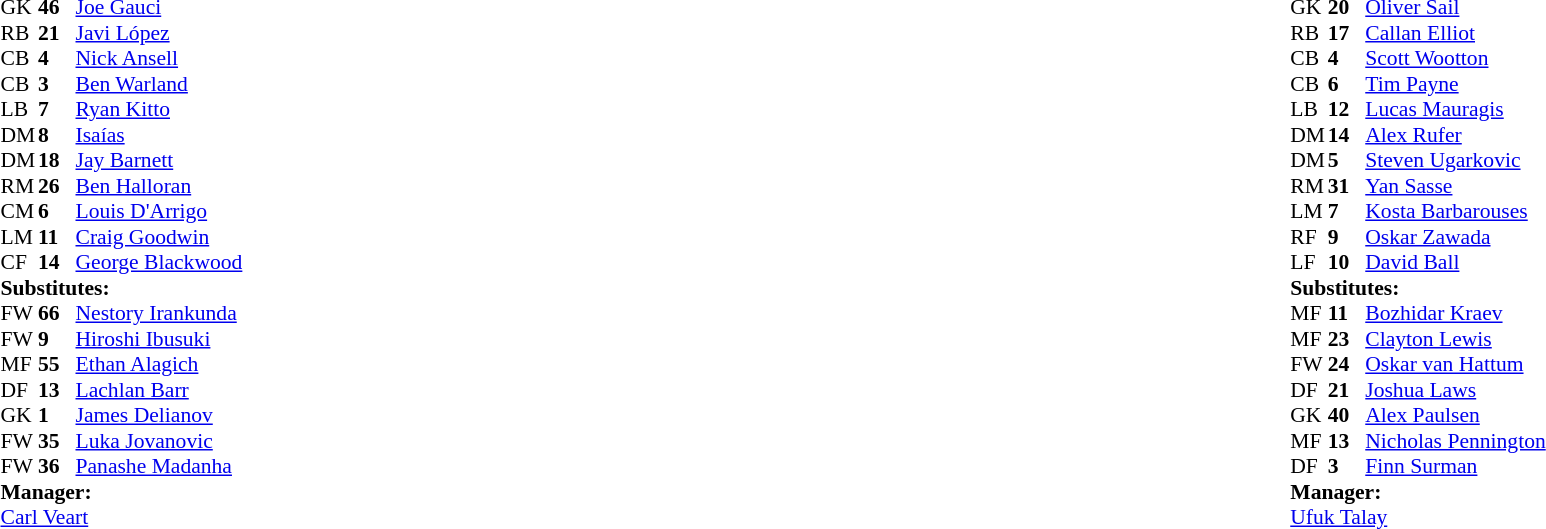<table width="100%">
<tr>
<td valign="top" width="40%"><br><table style="font-size:90%" cellspacing="0" cellpadding="0">
<tr>
<th width=25></th>
<th width=25></th>
</tr>
<tr>
<td>GK</td>
<td><strong>46</strong></td>
<td> <a href='#'>Joe Gauci</a></td>
</tr>
<tr>
<td>RB</td>
<td><strong>21</strong></td>
<td> <a href='#'>Javi López</a></td>
</tr>
<tr>
<td>CB</td>
<td><strong>4</strong></td>
<td> <a href='#'>Nick Ansell</a></td>
<td></td>
<td></td>
</tr>
<tr>
<td>CB</td>
<td><strong>3</strong></td>
<td> <a href='#'>Ben Warland</a></td>
</tr>
<tr>
<td>LB</td>
<td><strong>7</strong></td>
<td> <a href='#'>Ryan Kitto</a></td>
<td></td>
</tr>
<tr>
<td>DM</td>
<td><strong>8</strong></td>
<td> <a href='#'>Isaías</a></td>
</tr>
<tr>
<td>DM</td>
<td><strong>18</strong></td>
<td> <a href='#'>Jay Barnett</a></td>
<td></td>
<td></td>
</tr>
<tr>
<td>RM</td>
<td><strong>26</strong></td>
<td> <a href='#'>Ben Halloran</a></td>
<td></td>
<td></td>
</tr>
<tr>
<td>CM</td>
<td><strong>6</strong></td>
<td> <a href='#'>Louis D'Arrigo</a></td>
</tr>
<tr>
<td>LM</td>
<td><strong>11</strong></td>
<td> <a href='#'>Craig Goodwin</a></td>
</tr>
<tr>
<td>CF</td>
<td><strong>14</strong></td>
<td> <a href='#'>George Blackwood</a></td>
<td></td>
<td></td>
</tr>
<tr>
<td colspan=3><strong>Substitutes:</strong></td>
</tr>
<tr>
<td>FW</td>
<td><strong>66</strong></td>
<td> <a href='#'>Nestory Irankunda</a></td>
<td></td>
<td></td>
</tr>
<tr>
<td>FW</td>
<td><strong>9</strong></td>
<td> <a href='#'>Hiroshi Ibusuki</a></td>
<td></td>
<td></td>
</tr>
<tr>
<td>MF</td>
<td><strong>55</strong></td>
<td> <a href='#'>Ethan Alagich</a></td>
<td></td>
<td></td>
</tr>
<tr>
<td>DF</td>
<td><strong>13</strong></td>
<td> <a href='#'>Lachlan Barr</a></td>
<td></td>
<td></td>
</tr>
<tr>
<td>GK</td>
<td><strong>1</strong></td>
<td> <a href='#'>James Delianov</a></td>
</tr>
<tr>
<td>FW</td>
<td><strong>35</strong></td>
<td> <a href='#'>Luka Jovanovic</a></td>
</tr>
<tr>
<td>FW</td>
<td><strong>36</strong></td>
<td> <a href='#'>Panashe Madanha</a></td>
</tr>
<tr>
<td colspan=3><strong>Manager:</strong></td>
</tr>
<tr>
<td colspan=3> <a href='#'>Carl Veart</a></td>
</tr>
</table>
</td>
<td valign="top"></td>
<td valign="top" width="50%"><br><table style="font-size:90%; margin:auto" cellspacing="0" cellpadding="0">
<tr>
<th width=25></th>
<th width=25></th>
</tr>
<tr>
<td>GK</td>
<td><strong>20</strong></td>
<td> <a href='#'>Oliver Sail</a></td>
</tr>
<tr>
<td>RB</td>
<td><strong>17</strong></td>
<td> <a href='#'>Callan Elliot</a></td>
</tr>
<tr>
<td>CB</td>
<td><strong>4</strong></td>
<td> <a href='#'>Scott Wootton</a></td>
</tr>
<tr>
<td>CB</td>
<td><strong>6</strong></td>
<td> <a href='#'>Tim Payne</a></td>
</tr>
<tr>
<td>LB</td>
<td><strong>12</strong></td>
<td> <a href='#'>Lucas Mauragis</a></td>
</tr>
<tr>
<td>DM</td>
<td><strong>14</strong></td>
<td> <a href='#'>Alex Rufer</a></td>
<td></td>
<td></td>
</tr>
<tr>
<td>DM</td>
<td><strong>5</strong></td>
<td> <a href='#'>Steven Ugarkovic</a></td>
<td></td>
<td></td>
</tr>
<tr>
<td>RM</td>
<td><strong>31</strong></td>
<td> <a href='#'>Yan Sasse</a></td>
<td></td>
</tr>
<tr>
<td>LM</td>
<td><strong>7</strong></td>
<td> <a href='#'>Kosta Barbarouses</a></td>
<td></td>
<td></td>
</tr>
<tr>
<td>RF</td>
<td><strong>9</strong></td>
<td> <a href='#'>Oskar Zawada</a></td>
</tr>
<tr>
<td>LF</td>
<td><strong>10</strong></td>
<td> <a href='#'>David Ball</a></td>
</tr>
<tr>
<td colspan=3><strong>Substitutes:</strong></td>
</tr>
<tr>
<td>MF</td>
<td><strong>11</strong></td>
<td> <a href='#'>Bozhidar Kraev</a></td>
<td></td>
<td></td>
</tr>
<tr>
<td>MF</td>
<td><strong>23</strong></td>
<td> <a href='#'>Clayton Lewis</a></td>
<td></td>
<td></td>
</tr>
<tr>
<td>FW</td>
<td><strong>24</strong></td>
<td> <a href='#'>Oskar van Hattum</a></td>
<td></td>
<td></td>
</tr>
<tr>
<td>DF</td>
<td><strong>21</strong></td>
<td> <a href='#'>Joshua Laws</a></td>
</tr>
<tr>
<td>GK</td>
<td><strong>40</strong></td>
<td> <a href='#'>Alex Paulsen</a></td>
</tr>
<tr>
<td>MF</td>
<td><strong>13</strong></td>
<td> <a href='#'>Nicholas Pennington</a></td>
</tr>
<tr>
<td>DF</td>
<td><strong>3</strong></td>
<td> <a href='#'>Finn Surman</a></td>
</tr>
<tr>
<td colspan=3><strong>Manager:</strong></td>
</tr>
<tr>
<td colspan=3> <a href='#'>Ufuk Talay</a></td>
</tr>
</table>
</td>
</tr>
</table>
